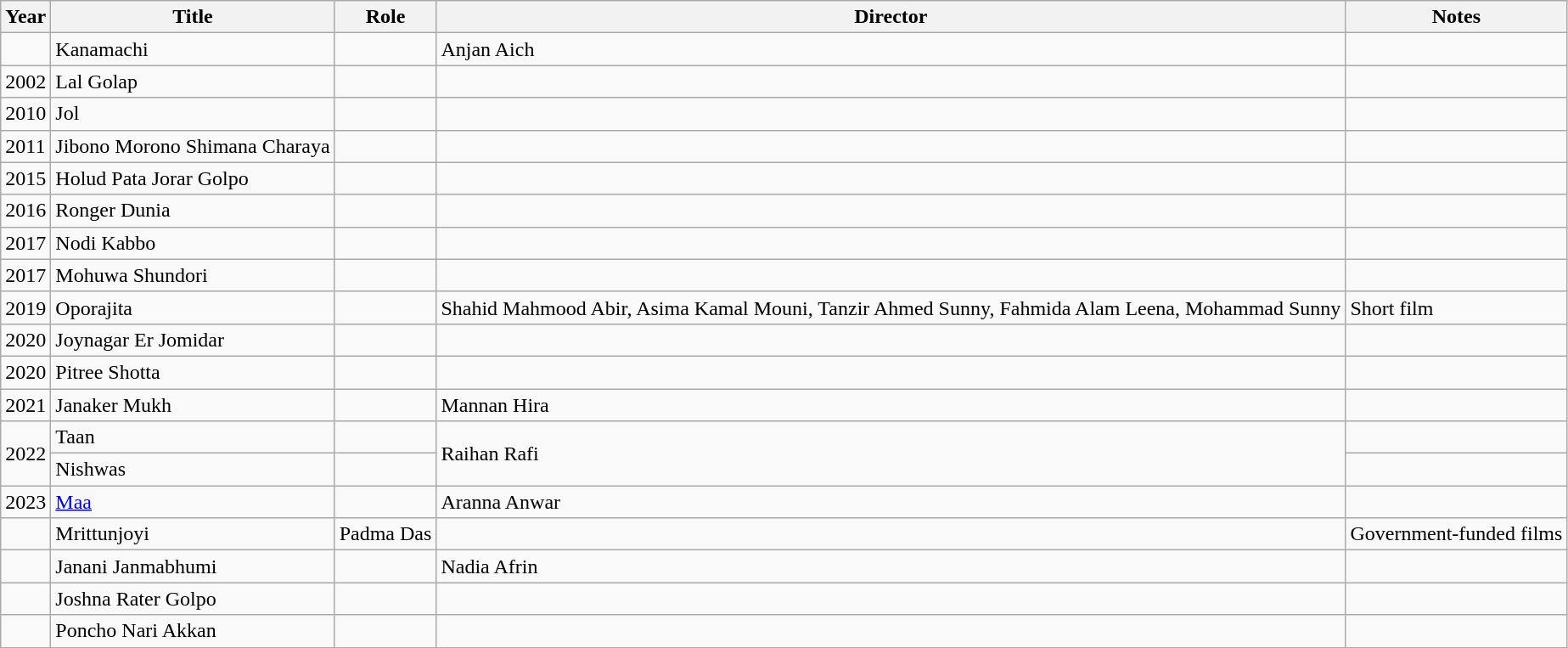<table class="wikitable sortable">
<tr>
<th>Year</th>
<th>Title</th>
<th>Role</th>
<th>Director</th>
<th>Notes</th>
</tr>
<tr>
<td></td>
<td>Kanamachi</td>
<td></td>
<td>Anjan Aich</td>
<td></td>
</tr>
<tr>
<td>2002</td>
<td>Lal Golap</td>
<td></td>
<td></td>
<td></td>
</tr>
<tr>
<td>2010</td>
<td>Jol</td>
<td></td>
<td></td>
<td></td>
</tr>
<tr>
<td>2011</td>
<td>Jibono Morono Shimana Charaya</td>
<td></td>
<td></td>
<td></td>
</tr>
<tr>
<td>2015</td>
<td>Holud Pata Jorar Golpo</td>
<td></td>
<td></td>
<td></td>
</tr>
<tr>
<td>2016</td>
<td>Ronger Dunia</td>
<td></td>
<td></td>
<td></td>
</tr>
<tr>
<td>2017</td>
<td>Nodi Kabbo</td>
<td></td>
<td></td>
<td></td>
</tr>
<tr>
<td>2017</td>
<td>Mohuwa Shundori</td>
<td></td>
<td></td>
<td></td>
</tr>
<tr>
<td>2019</td>
<td>Oporajita</td>
<td></td>
<td>Shahid Mahmood Abir, Asima Kamal Mouni, Tanzir Ahmed Sunny, Fahmida Alam Leena, Mohammad Sunny</td>
<td>Short film</td>
</tr>
<tr>
<td>2020</td>
<td>Joynagar Er Jomidar</td>
<td></td>
<td></td>
<td></td>
</tr>
<tr>
<td>2020</td>
<td>Pitree Shotta</td>
<td></td>
<td></td>
<td></td>
</tr>
<tr>
<td>2021</td>
<td>Janaker Mukh</td>
<td></td>
<td>Mannan Hira</td>
<td></td>
</tr>
<tr>
<td rowspan="2">2022</td>
<td>Taan</td>
<td></td>
<td rowspan="2">Raihan Rafi</td>
<td></td>
</tr>
<tr>
<td>Nishwas</td>
<td></td>
<td></td>
</tr>
<tr>
<td>2023</td>
<td><a href='#'>Maa</a></td>
<td></td>
<td>Aranna Anwar</td>
<td></td>
</tr>
<tr>
<td></td>
<td>Mrittunjoyi</td>
<td>Padma Das</td>
<td></td>
<td>Government-funded films</td>
</tr>
<tr>
<td></td>
<td>Janani Janmabhumi</td>
<td></td>
<td>Nadia Afrin</td>
<td></td>
</tr>
<tr>
<td></td>
<td>Joshna Rater Golpo</td>
<td></td>
<td></td>
<td></td>
</tr>
<tr>
<td></td>
<td>Poncho Nari Akkan</td>
<td></td>
<td></td>
<td></td>
</tr>
</table>
